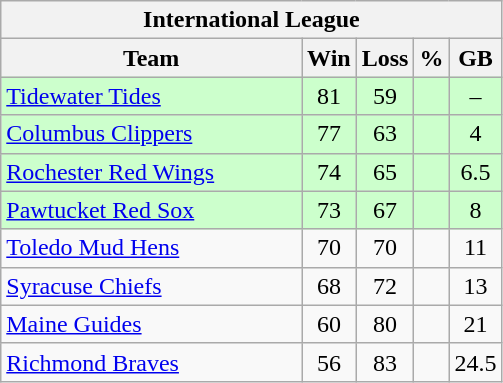<table class="wikitable">
<tr>
<th colspan="5">International League</th>
</tr>
<tr>
<th width="60%">Team</th>
<th>Win</th>
<th>Loss</th>
<th>%</th>
<th>GB</th>
</tr>
<tr align=center bgcolor=ccffcc>
<td align=left><a href='#'>Tidewater Tides</a></td>
<td>81</td>
<td>59</td>
<td></td>
<td>–</td>
</tr>
<tr align=center bgcolor=ccffcc>
<td align=left><a href='#'>Columbus Clippers</a></td>
<td>77</td>
<td>63</td>
<td></td>
<td>4</td>
</tr>
<tr align=center bgcolor=ccffcc>
<td align=left><a href='#'>Rochester Red Wings</a></td>
<td>74</td>
<td>65</td>
<td></td>
<td>6.5</td>
</tr>
<tr align=center bgcolor=ccffcc>
<td align=left><a href='#'>Pawtucket Red Sox</a></td>
<td>73</td>
<td>67</td>
<td></td>
<td>8</td>
</tr>
<tr align=center>
<td align=left><a href='#'>Toledo Mud Hens</a></td>
<td>70</td>
<td>70</td>
<td></td>
<td>11</td>
</tr>
<tr align=center>
<td align=left><a href='#'>Syracuse Chiefs</a></td>
<td>68</td>
<td>72</td>
<td></td>
<td>13</td>
</tr>
<tr align=center>
<td align=left><a href='#'>Maine Guides</a></td>
<td>60</td>
<td>80</td>
<td></td>
<td>21</td>
</tr>
<tr align=center>
<td align=left><a href='#'>Richmond Braves</a></td>
<td>56</td>
<td>83</td>
<td></td>
<td>24.5</td>
</tr>
</table>
